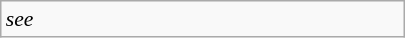<table class="wikitable floatright" style="font-size: 0.9em; width: 270px;">
<tr>
<td><em>see </em></td>
</tr>
</table>
